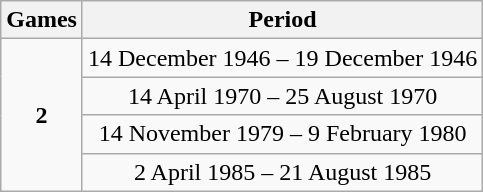<table class="wikitable" style="text-align:center;">
<tr>
<th>Games</th>
<th>Period</th>
</tr>
<tr>
<td rowspan=4><strong>2</strong></td>
<td>14 December 1946 – 19 December 1946</td>
</tr>
<tr>
<td>14 April 1970 – 25 August 1970</td>
</tr>
<tr>
<td>14 November 1979 – 9 February 1980</td>
</tr>
<tr>
<td>2 April 1985 – 21 August 1985</td>
</tr>
</table>
